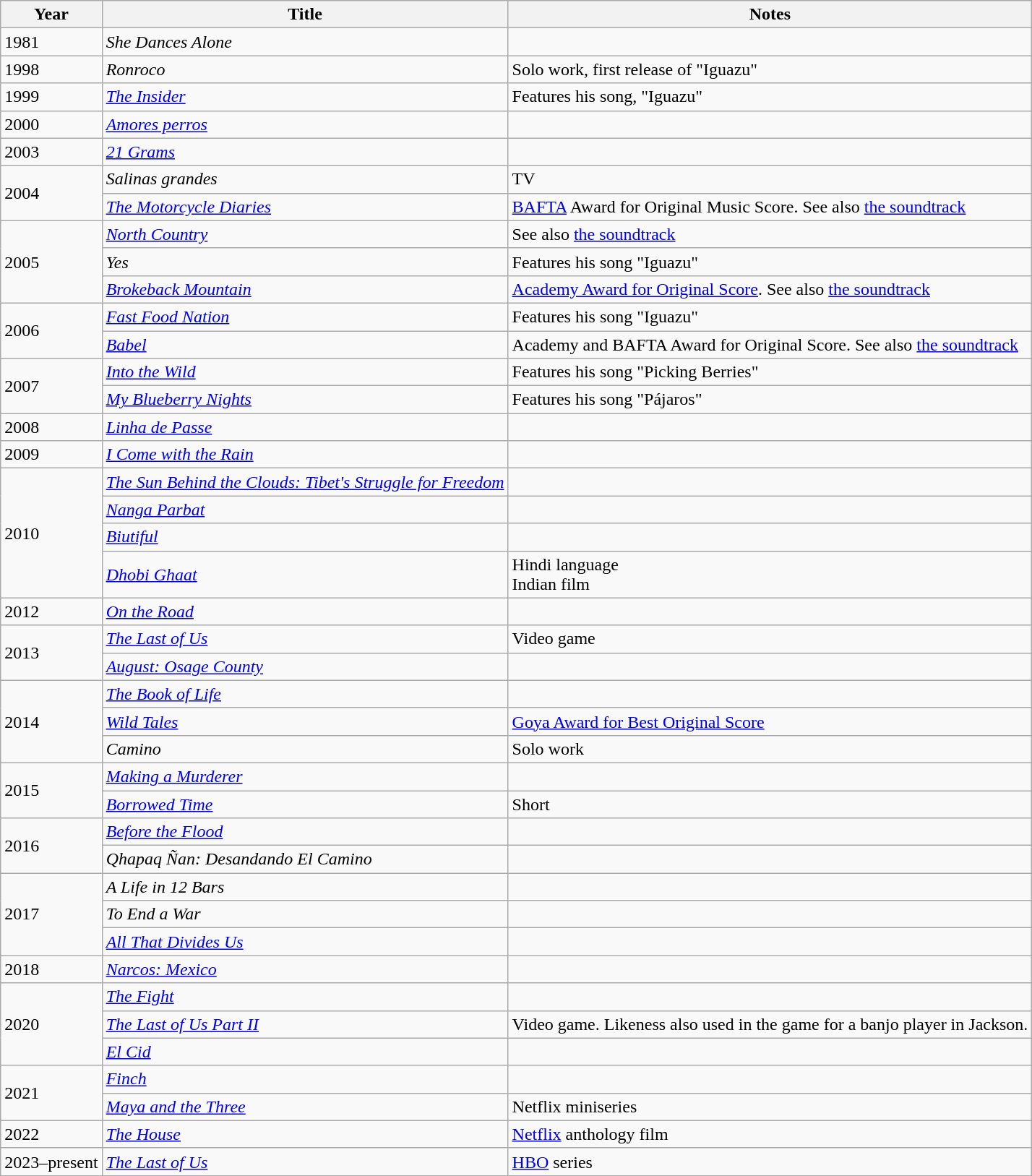<table class="wikitable sortable">
<tr>
<th scope=col>Year</th>
<th scope=col>Title</th>
<th scope=col>Notes</th>
</tr>
<tr>
<td>1981</td>
<td><em>She Dances Alone</em></td>
<td></td>
</tr>
<tr>
<td>1998</td>
<td><em>Ronroco</em></td>
<td>Solo work, first release of "Iguazu"</td>
</tr>
<tr>
<td>1999</td>
<td><a href='#'><em>The Insider</em></a></td>
<td>Features his song,  "Iguazu"</td>
</tr>
<tr>
<td>2000</td>
<td><em><a href='#'>Amores perros</a></em></td>
<td></td>
</tr>
<tr>
<td>2003</td>
<td><em><a href='#'>21 Grams</a></em></td>
<td></td>
</tr>
<tr>
<td rowspan="2">2004</td>
<td><em>Salinas grandes</em></td>
<td>TV</td>
</tr>
<tr>
<td><a href='#'><em>The Motorcycle Diaries</em></a></td>
<td><a href='#'>BAFTA</a> Award for Original Music Score. See also <a href='#'>the soundtrack</a></td>
</tr>
<tr>
<td rowspan="3">2005</td>
<td><a href='#'><em>North Country</em></a></td>
<td>See also <a href='#'>the soundtrack</a></td>
</tr>
<tr>
<td><em>Yes</em></td>
<td>Features his song "Iguazu"</td>
</tr>
<tr>
<td><em><a href='#'>Brokeback Mountain</a></em></td>
<td><a href='#'>Academy Award for Original Score</a>. See also <a href='#'>the soundtrack</a></td>
</tr>
<tr>
<td rowspan="2">2006</td>
<td><a href='#'><em>Fast Food Nation</em></a></td>
<td>Features his song "Iguazu"</td>
</tr>
<tr>
<td><a href='#'><em>Babel</em></a></td>
<td>Academy and BAFTA Award for Original Score. See also <a href='#'>the soundtrack</a></td>
</tr>
<tr>
<td rowspan="2">2007</td>
<td><a href='#'><em>Into the Wild</em></a></td>
<td>Features his song "Picking Berries"</td>
</tr>
<tr>
<td><em><a href='#'>My Blueberry Nights</a></em></td>
<td>Features his song "Pájaros"</td>
</tr>
<tr>
<td>2008</td>
<td><em><a href='#'>Linha de Passe</a></em></td>
<td></td>
</tr>
<tr>
<td>2009</td>
<td><em><a href='#'>I Come with the Rain</a></em></td>
<td></td>
</tr>
<tr>
<td rowspan="4">2010</td>
<td><a href='#'><em>The Sun Behind the Clouds: Tibet's Struggle for Freedom</em></a></td>
<td></td>
</tr>
<tr>
<td><a href='#'><em>Nanga Parbat</em></a></td>
<td></td>
</tr>
<tr>
<td><em><a href='#'>Biutiful</a></em></td>
<td></td>
</tr>
<tr>
<td><a href='#'><em>Dhobi Ghaat</em></a></td>
<td>Hindi language<br>Indian film</td>
</tr>
<tr>
<td>2012</td>
<td><a href='#'><em>On the Road</em></a></td>
<td></td>
</tr>
<tr>
<td rowspan="2">2013</td>
<td><em><a href='#'>The Last of Us</a></em></td>
<td>Video game</td>
</tr>
<tr>
<td><a href='#'><em>August: Osage County</em></a></td>
<td></td>
</tr>
<tr>
<td rowspan="3">2014</td>
<td><a href='#'><em>The Book of Life</em></a></td>
<td></td>
</tr>
<tr>
<td><a href='#'><em>Wild Tales</em></a></td>
<td><a href='#'>Goya Award for Best Original Score</a></td>
</tr>
<tr>
<td><em>Camino</em></td>
<td>Solo work </td>
</tr>
<tr>
<td rowspan="2">2015</td>
<td><em><a href='#'>Making a Murderer</a></em></td>
<td></td>
</tr>
<tr>
<td><a href='#'><em>Borrowed Time</em></a></td>
<td>Short</td>
</tr>
<tr>
<td rowspan="2">2016</td>
<td><a href='#'><em>Before the Flood</em></a></td>
<td></td>
</tr>
<tr>
<td><em>Qhapaq Ñan: Desandando El Camino</em></td>
<td></td>
</tr>
<tr>
<td rowspan="3">2017</td>
<td><em>A Life in 12 Bars</em></td>
<td></td>
</tr>
<tr>
<td><em>To End a War</em></td>
<td></td>
</tr>
<tr>
<td><em><a href='#'>All That Divides Us</a></em></td>
<td></td>
</tr>
<tr>
<td>2018</td>
<td><em><a href='#'>Narcos: Mexico</a></em></td>
<td></td>
</tr>
<tr>
<td rowspan="3">2020</td>
<td><em><a href='#'>The Fight</a></em></td>
<td></td>
</tr>
<tr>
<td><em><a href='#'>The Last of Us Part II</a></em></td>
<td>Video game. Likeness also used in the game for a banjo player in Jackson.</td>
</tr>
<tr>
<td><em><a href='#'>El Cid</a></em></td>
<td></td>
</tr>
<tr>
<td rowspan="2">2021</td>
<td><em><a href='#'>Finch</a></em></td>
<td></td>
</tr>
<tr>
<td><em><a href='#'>Maya and the Three</a></em></td>
<td>Netflix miniseries</td>
</tr>
<tr>
<td>2022</td>
<td><em><a href='#'>The House</a></em></td>
<td><a href='#'>Netflix</a> anthology film</td>
</tr>
<tr>
<td>2023–present</td>
<td><em><a href='#'>The Last of Us</a></em></td>
<td><a href='#'>HBO</a> series</td>
</tr>
</table>
